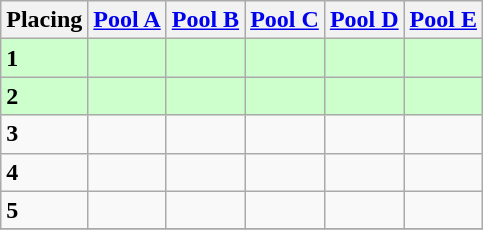<table class=wikitable style="border:1px solid #AAAAAA;">
<tr>
<th>Placing</th>
<th><a href='#'>Pool A</a></th>
<th><a href='#'>Pool B</a></th>
<th><a href='#'>Pool C</a></th>
<th><a href='#'>Pool D</a></th>
<th><a href='#'>Pool E</a></th>
</tr>
<tr style="background: #ccffcc;">
<td><strong>1</strong></td>
<td></td>
<td></td>
<td></td>
<td></td>
<td></td>
</tr>
<tr style="background: #ccffcc;">
<td><strong>2</strong></td>
<td></td>
<td></td>
<td></td>
<td></td>
<td></td>
</tr>
<tr>
<td><strong>3</strong></td>
<td></td>
<td></td>
<td></td>
<td></td>
<td></td>
</tr>
<tr>
<td><strong>4</strong></td>
<td></td>
<td></td>
<td></td>
<td></td>
<td></td>
</tr>
<tr>
<td><strong>5</strong></td>
<td> </td>
<td> </td>
<td></td>
<td> </td>
<td></td>
</tr>
<tr>
</tr>
</table>
